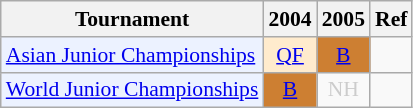<table class="wikitable" style="font-size: 90%; text-align:center">
<tr>
<th>Tournament</th>
<th>2004</th>
<th>2005</th>
<th>Ref</th>
</tr>
<tr>
<td bgcolor="#ECF2FF"; align="left"><a href='#'>Asian Junior Championships</a></td>
<td bgcolor=FFEBCD><a href='#'>QF</a></td>
<td bgcolor=CD7F32><a href='#'>B</a></td>
<td></td>
</tr>
<tr>
<td bgcolor="#ECF2FF"; align="left"><a href='#'>World Junior Championships</a></td>
<td bgcolor=CD7F32><a href='#'>B</a></td>
<td style=color:#ccc>NH</td>
<td></td>
</tr>
</table>
